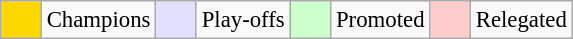<table class="wikitable" style="font-size: 95%">
<tr>
<td bgcolor="#FFD700" width="20"> </td>
<td>Champions</td>
<td bgcolor="#e1e1ff" width="20"> </td>
<td>Play-offs</td>
<td bgcolor="#ccffcc" width="20"> </td>
<td>Promoted</td>
<td bgcolor="#FFCCCC" width="20"> </td>
<td>Relegated</td>
</tr>
</table>
